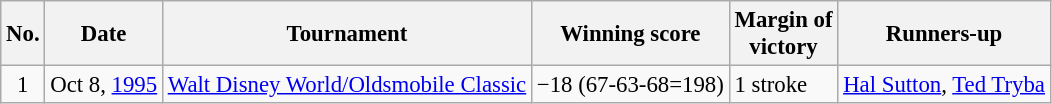<table class="wikitable" style="font-size:95%;">
<tr>
<th>No.</th>
<th>Date</th>
<th>Tournament</th>
<th>Winning score</th>
<th>Margin of<br>victory</th>
<th>Runners-up</th>
</tr>
<tr>
<td align=center>1</td>
<td align=right>Oct 8, <a href='#'>1995</a></td>
<td><a href='#'>Walt Disney World/Oldsmobile Classic</a></td>
<td>−18 (67-63-68=198)</td>
<td>1 stroke</td>
<td> <a href='#'>Hal Sutton</a>,  <a href='#'>Ted Tryba</a></td>
</tr>
</table>
